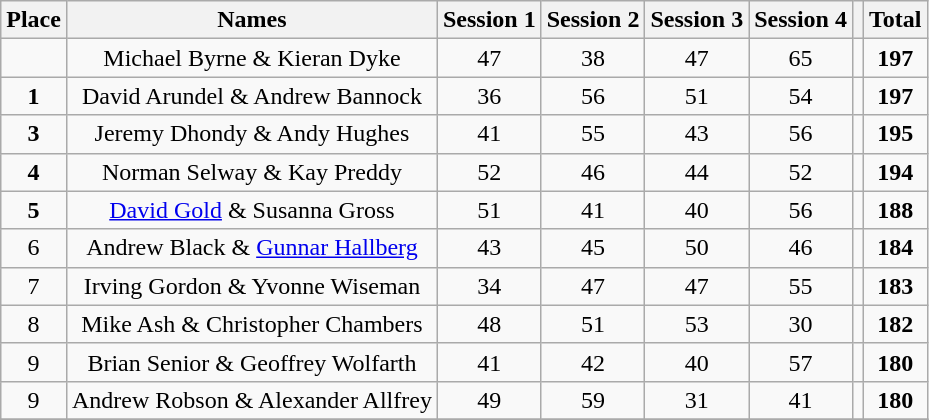<table class="wikitable" style="text-align:center;">
<tr>
<th>Place</th>
<th>Names</th>
<th>Session 1</th>
<th>Session 2</th>
<th>Session 3</th>
<th>Session 4</th>
<th></th>
<th>Total</th>
</tr>
<tr>
<td></td>
<td>Michael Byrne & Kieran Dyke</td>
<td>47</td>
<td>38</td>
<td>47</td>
<td>65</td>
<td></td>
<td><strong>197</strong></td>
</tr>
<tr>
<td><strong>1</strong></td>
<td>David Arundel & Andrew Bannock</td>
<td>36</td>
<td>56</td>
<td>51</td>
<td>54</td>
<td></td>
<td><strong>197</strong></td>
</tr>
<tr>
<td><strong>3</strong></td>
<td>Jeremy Dhondy & Andy Hughes</td>
<td>41</td>
<td>55</td>
<td>43</td>
<td>56</td>
<td></td>
<td><strong>195</strong></td>
</tr>
<tr>
<td><strong>4</strong></td>
<td>Norman Selway & Kay Preddy</td>
<td>52</td>
<td>46</td>
<td>44</td>
<td>52</td>
<td></td>
<td><strong>194</strong></td>
</tr>
<tr>
<td><strong>5</strong></td>
<td><a href='#'>David Gold</a> & Susanna Gross</td>
<td>51</td>
<td>41</td>
<td>40</td>
<td>56</td>
<td></td>
<td><strong>188</strong></td>
</tr>
<tr>
<td>6</td>
<td>Andrew Black & <a href='#'>Gunnar Hallberg</a></td>
<td>43</td>
<td>45</td>
<td>50</td>
<td>46</td>
<td></td>
<td><strong>184</strong></td>
</tr>
<tr>
<td>7</td>
<td>Irving Gordon & Yvonne Wiseman</td>
<td>34</td>
<td>47</td>
<td>47</td>
<td>55</td>
<td></td>
<td><strong>183</strong></td>
</tr>
<tr>
<td>8</td>
<td>Mike Ash & Christopher Chambers</td>
<td>48</td>
<td>51</td>
<td>53</td>
<td>30</td>
<td></td>
<td><strong>182</strong></td>
</tr>
<tr>
<td>9</td>
<td>Brian Senior & Geoffrey Wolfarth</td>
<td>41</td>
<td>42</td>
<td>40</td>
<td>57</td>
<td></td>
<td><strong>180</strong></td>
</tr>
<tr>
<td>9</td>
<td>Andrew Robson & Alexander Allfrey</td>
<td>49</td>
<td>59</td>
<td>31</td>
<td>41</td>
<td></td>
<td><strong>180</strong></td>
</tr>
<tr>
</tr>
</table>
